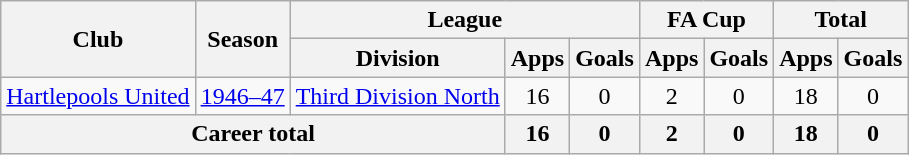<table class="wikitable" style="text-align:center">
<tr>
<th rowspan="2">Club</th>
<th rowspan="2">Season</th>
<th colspan="3">League</th>
<th colspan="2">FA Cup</th>
<th colspan="2">Total</th>
</tr>
<tr>
<th>Division</th>
<th>Apps</th>
<th>Goals</th>
<th>Apps</th>
<th>Goals</th>
<th>Apps</th>
<th>Goals</th>
</tr>
<tr>
<td><a href='#'>Hartlepools United</a></td>
<td><a href='#'>1946–47</a></td>
<td><a href='#'>Third Division North</a></td>
<td>16</td>
<td>0</td>
<td>2</td>
<td>0</td>
<td>18</td>
<td>0</td>
</tr>
<tr>
<th colspan="3">Career total</th>
<th>16</th>
<th>0</th>
<th>2</th>
<th>0</th>
<th>18</th>
<th>0</th>
</tr>
</table>
